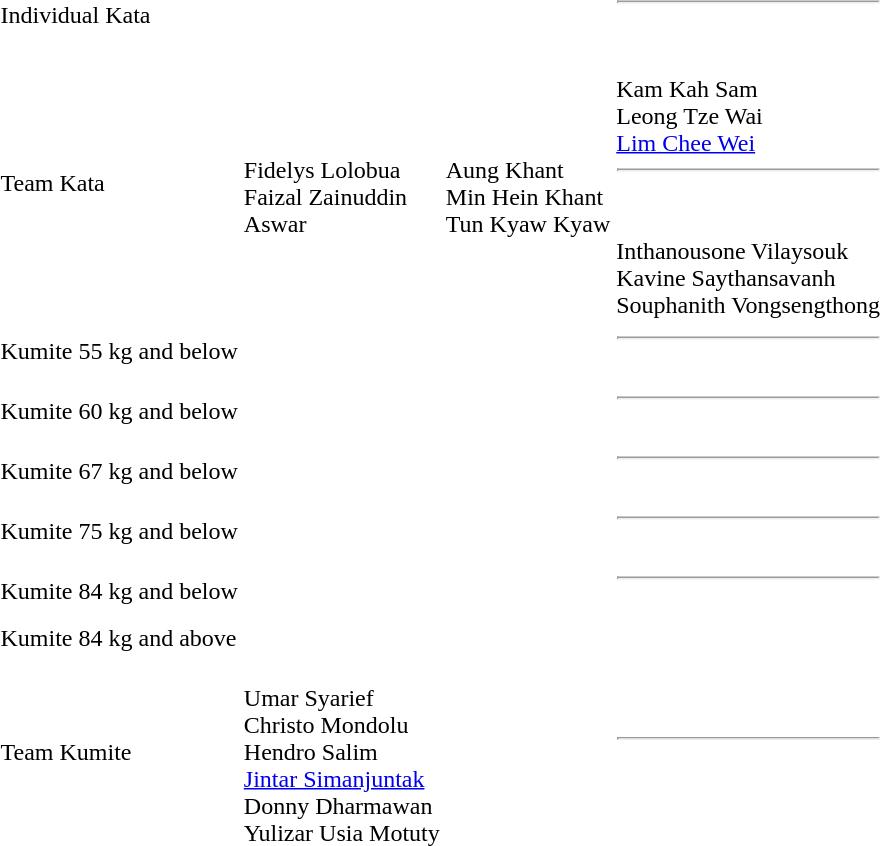<table>
<tr>
<td>Individual Kata</td>
<td></td>
<td></td>
<td><hr><br></td>
</tr>
<tr>
<td>Team Kata</td>
<td><br>Fidelys Lolobua<br>Faizal Zainuddin<br>Aswar</td>
<td><br>Aung Khant<br>Min Hein Khant<br>Tun Kyaw Kyaw</td>
<td><br>Kam Kah Sam<br>Leong Tze Wai<br><a href='#'>Lim Chee Wei</a><hr><br><br>Inthanousone Vilaysouk<br>Kavine Saythansavanh<br>Souphanith Vongsengthong</td>
</tr>
<tr>
<td>Kumite 55 kg and below</td>
<td></td>
<td></td>
<td><hr><br></td>
</tr>
<tr>
<td>Kumite 60 kg and below</td>
<td></td>
<td></td>
<td><hr><br></td>
</tr>
<tr>
<td>Kumite 67 kg and below</td>
<td></td>
<td></td>
<td><hr><br></td>
</tr>
<tr>
<td>Kumite 75 kg and below</td>
<td></td>
<td></td>
<td><hr><br></td>
</tr>
<tr>
<td>Kumite 84 kg and below</td>
<td></td>
<td></td>
<td><hr><br></td>
</tr>
<tr>
<td>Kumite 84 kg and above</td>
<td></td>
<td></td>
<td></td>
</tr>
<tr>
<td>Team Kumite</td>
<td><br>Umar Syarief<br>Christo Mondolu<br>Hendro Salim<br><a href='#'>Jintar Simanjuntak</a><br>Donny Dharmawan<br>Yulizar Usia Motuty</td>
<td></td>
<td><hr><br></td>
</tr>
<tr>
</tr>
</table>
